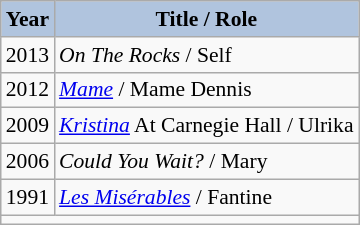<table class="wikitable" style="font-size:90%">
<tr style="text-align:center;">
<th style="background:#B0C4DE;">Year</th>
<th style="background:#B0C4DE;">Title / Role</th>
</tr>
<tr>
<td>2013</td>
<td><em>On The Rocks</em> / Self</td>
</tr>
<tr>
<td>2012</td>
<td><a href='#'> <em>Mame</em></a> / Mame Dennis</td>
</tr>
<tr>
<td>2009</td>
<td><a href='#'><em>Kristina</em></a> At Carnegie Hall / Ulrika</td>
</tr>
<tr>
<td>2006</td>
<td><em>Could You Wait?</em> / Mary</td>
</tr>
<tr>
<td>1991</td>
<td><a href='#'><em>Les Misérables</em></a> / Fantine</td>
</tr>
<tr>
<td style="text-align:center;" colspan="2"></td>
</tr>
</table>
